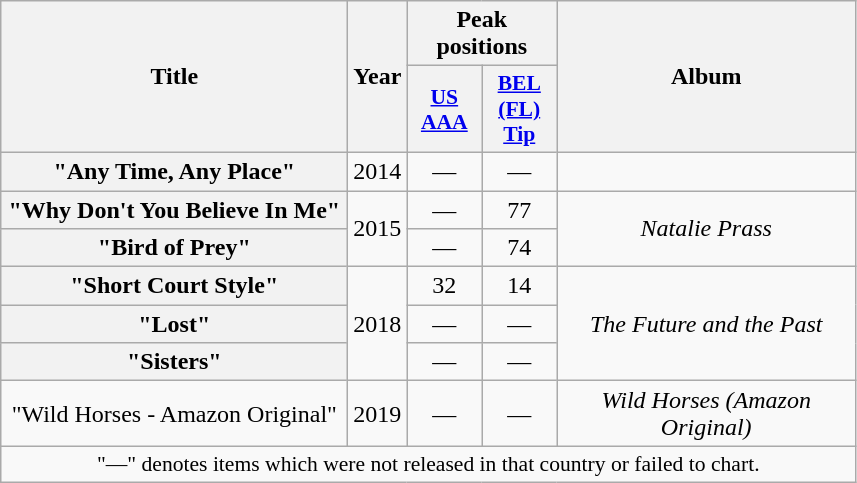<table class="wikitable sortable plainrowheaders" style="text-align:center;">
<tr>
<th scope="col" rowspan="2" style="width:14em;">Title</th>
<th scope="col" rowspan="2" style="width:1em;">Year</th>
<th scope="col" colspan="2">Peak positions</th>
<th scope="col" rowspan="2" style="width:12em;">Album</th>
</tr>
<tr>
<th scope="col" style="width:3em;font-size:90%;"><a href='#'>US<br>AAA</a><br></th>
<th scope="col" style="width:3em;font-size:90%;"><a href='#'>BEL<br>(FL)<br>Tip</a><br></th>
</tr>
<tr>
<th scope="row">"Any Time, Any Place"</th>
<td>2014</td>
<td>—</td>
<td>—</td>
<td></td>
</tr>
<tr>
<th scope="row">"Why Don't You Believe In Me"</th>
<td rowspan="2">2015</td>
<td>—</td>
<td>77</td>
<td rowspan="2"><em>Natalie Prass</em></td>
</tr>
<tr>
<th scope="row">"Bird of Prey"</th>
<td>—</td>
<td>74</td>
</tr>
<tr>
<th scope="row">"Short Court Style"</th>
<td rowspan="3">2018</td>
<td>32</td>
<td>14</td>
<td rowspan="3"><em>The Future and the Past</em></td>
</tr>
<tr>
<th scope="row">"Lost"</th>
<td>—</td>
<td>—</td>
</tr>
<tr>
<th scope="row">"Sisters"</th>
<td>—</td>
<td>—</td>
</tr>
<tr>
<td>"Wild Horses - Amazon Original"  </td>
<td>2019</td>
<td>—</td>
<td>—</td>
<td><em>Wild Horses (Amazon Original)</em></td>
</tr>
<tr>
<td colspan="10" style="font-size:90%;">"—" denotes items which were not released in that country or failed to chart.</td>
</tr>
</table>
